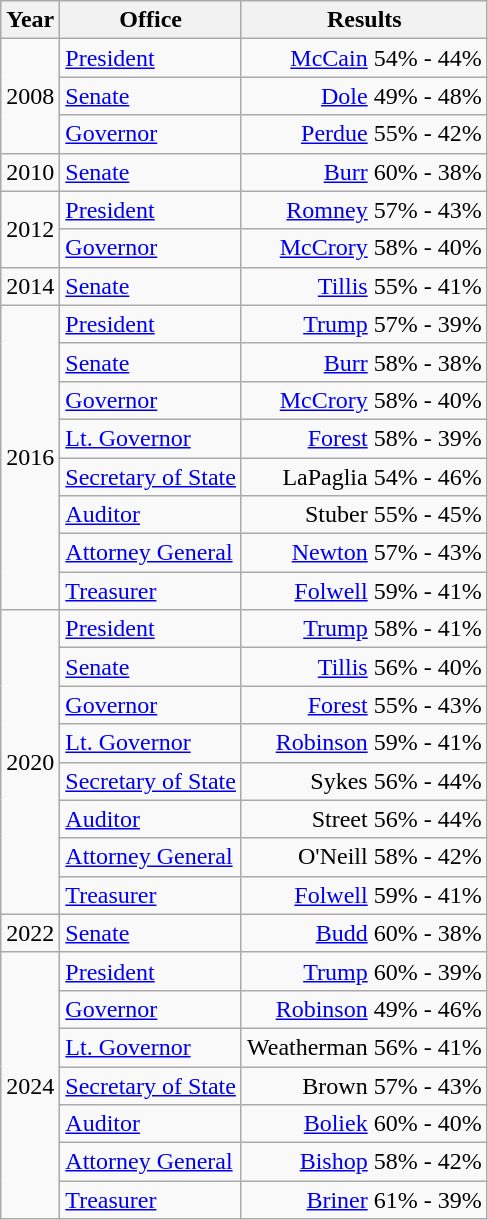<table class=wikitable>
<tr>
<th>Year</th>
<th>Office</th>
<th>Results</th>
</tr>
<tr>
<td rowspan=3>2008</td>
<td><a href='#'>President</a></td>
<td align="right" ><a href='#'>McCain</a> 54% - 44%</td>
</tr>
<tr>
<td><a href='#'>Senate</a></td>
<td align="right" ><a href='#'>Dole</a> 49% - 48%</td>
</tr>
<tr>
<td><a href='#'>Governor</a></td>
<td align="right" ><a href='#'>Perdue</a> 55% - 42%</td>
</tr>
<tr>
<td>2010</td>
<td><a href='#'>Senate</a></td>
<td align="right" ><a href='#'>Burr</a> 60% - 38%</td>
</tr>
<tr>
<td rowspan=2>2012</td>
<td><a href='#'>President</a></td>
<td align="right" ><a href='#'>Romney</a> 57% - 43%</td>
</tr>
<tr>
<td><a href='#'>Governor</a></td>
<td align="right" ><a href='#'>McCrory</a> 58% - 40%</td>
</tr>
<tr>
<td>2014</td>
<td><a href='#'>Senate</a></td>
<td align="right" ><a href='#'>Tillis</a> 55% - 41%</td>
</tr>
<tr>
<td rowspan=8>2016</td>
<td><a href='#'>President</a></td>
<td align="right" ><a href='#'>Trump</a> 57% - 39%</td>
</tr>
<tr>
<td><a href='#'>Senate</a></td>
<td align="right" ><a href='#'>Burr</a> 58% - 38%</td>
</tr>
<tr>
<td><a href='#'>Governor</a></td>
<td align="right" ><a href='#'>McCrory</a> 58% - 40%</td>
</tr>
<tr>
<td><a href='#'>Lt. Governor</a></td>
<td align="right" ><a href='#'>Forest</a> 58% - 39%</td>
</tr>
<tr>
<td><a href='#'>Secretary of State</a></td>
<td align="right" >LaPaglia 54% - 46%</td>
</tr>
<tr>
<td><a href='#'>Auditor</a></td>
<td align="right" >Stuber 55% - 45%</td>
</tr>
<tr>
<td><a href='#'>Attorney General</a></td>
<td align="right" ><a href='#'>Newton</a> 57% - 43%</td>
</tr>
<tr>
<td><a href='#'>Treasurer</a></td>
<td align="right" ><a href='#'>Folwell</a> 59% - 41%</td>
</tr>
<tr>
<td rowspan=8>2020</td>
<td><a href='#'>President</a></td>
<td align="right" ><a href='#'>Trump</a> 58% - 41%</td>
</tr>
<tr>
<td><a href='#'>Senate</a></td>
<td align="right" ><a href='#'>Tillis</a> 56% - 40%</td>
</tr>
<tr>
<td><a href='#'>Governor</a></td>
<td align="right" ><a href='#'>Forest</a> 55% - 43%</td>
</tr>
<tr>
<td><a href='#'>Lt. Governor</a></td>
<td align="right" ><a href='#'>Robinson</a> 59% - 41%</td>
</tr>
<tr>
<td><a href='#'>Secretary of State</a></td>
<td align="right" >Sykes 56% - 44%</td>
</tr>
<tr>
<td><a href='#'>Auditor</a></td>
<td align="right" >Street 56% - 44%</td>
</tr>
<tr>
<td><a href='#'>Attorney General</a></td>
<td align="right" >O'Neill 58% - 42%</td>
</tr>
<tr>
<td><a href='#'>Treasurer</a></td>
<td align="right" ><a href='#'>Folwell</a> 59% - 41%</td>
</tr>
<tr>
<td>2022</td>
<td><a href='#'>Senate</a></td>
<td align="right" ><a href='#'>Budd</a> 60% - 38%</td>
</tr>
<tr>
<td rowspan=7>2024</td>
<td><a href='#'>President</a></td>
<td align="right" ><a href='#'>Trump</a> 60% - 39%</td>
</tr>
<tr>
<td><a href='#'>Governor</a></td>
<td align="right" ><a href='#'>Robinson</a> 49% - 46%</td>
</tr>
<tr>
<td><a href='#'>Lt. Governor</a></td>
<td align="right" >Weatherman 56% - 41%</td>
</tr>
<tr>
<td><a href='#'>Secretary of State</a></td>
<td align="right" >Brown 57% - 43%</td>
</tr>
<tr>
<td><a href='#'>Auditor</a></td>
<td align="right" ><a href='#'>Boliek</a> 60% - 40%</td>
</tr>
<tr>
<td><a href='#'>Attorney General</a></td>
<td align="right" ><a href='#'>Bishop</a> 58% - 42%</td>
</tr>
<tr>
<td><a href='#'>Treasurer</a></td>
<td align="right" ><a href='#'>Briner</a> 61% - 39%</td>
</tr>
</table>
